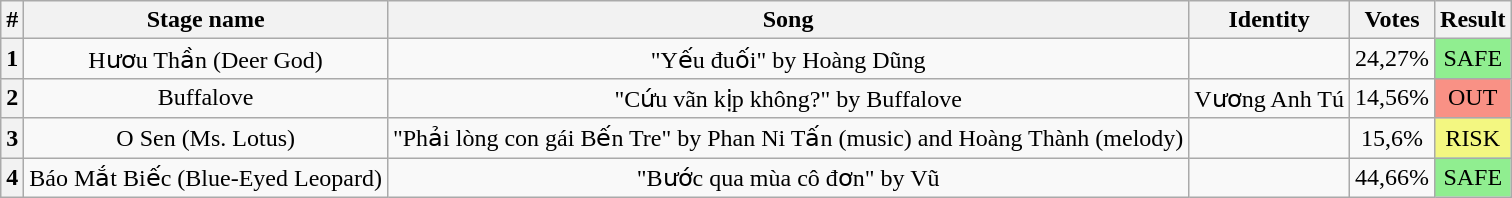<table class="wikitable plainrowheaders" style="text-align: center;">
<tr>
<th>#</th>
<th>Stage name</th>
<th>Song</th>
<th>Identity</th>
<th>Votes</th>
<th>Result</th>
</tr>
<tr>
<th>1</th>
<td>Hươu Thần (Deer God)</td>
<td>"Yếu đuối" by Hoàng Dũng</td>
<td></td>
<td>24,27%</td>
<td bgcolor=lightgreen>SAFE</td>
</tr>
<tr>
<th>2</th>
<td>Buffalove</td>
<td>"Cứu vãn kịp không?" by Buffalove</td>
<td>Vương Anh Tú</td>
<td>14,56%</td>
<td bgcolor="#F99185">OUT</td>
</tr>
<tr>
<th>3</th>
<td>O Sen (Ms. Lotus)</td>
<td>"Phải lòng con gái Bến Tre" by Phan Ni Tấn (music) and Hoàng Thành (melody)</td>
<td></td>
<td>15,6%</td>
<td bgcolor="#F3F781">RISK</td>
</tr>
<tr>
<th>4</th>
<td>Báo Mắt Biếc (Blue-Eyed Leopard)</td>
<td>"Bước qua mùa cô đơn" by Vũ</td>
<td></td>
<td>44,66%</td>
<td bgcolor=lightgreen>SAFE</td>
</tr>
</table>
